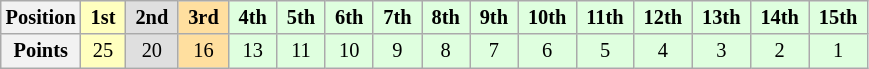<table class="wikitable" style="font-size:85%; text-align:center">
<tr>
<th>Position</th>
<td style="background:#ffffbf;"> <strong>1st</strong> </td>
<td style="background:#dfdfdf;"> <strong>2nd</strong> </td>
<td style="background:#ffdf9f;"> <strong>3rd</strong> </td>
<td style="background:#dfffdf;"> <strong>4th</strong> </td>
<td style="background:#dfffdf;"> <strong>5th</strong> </td>
<td style="background:#dfffdf;"> <strong>6th</strong> </td>
<td style="background:#dfffdf;"> <strong>7th</strong> </td>
<td style="background:#dfffdf;"> <strong>8th</strong> </td>
<td style="background:#dfffdf;"> <strong>9th</strong> </td>
<td style="background:#dfffdf;"> <strong>10th</strong> </td>
<td style="background:#dfffdf;"> <strong>11th</strong> </td>
<td style="background:#dfffdf;"> <strong>12th</strong> </td>
<td style="background:#dfffdf;"> <strong>13th</strong> </td>
<td style="background:#dfffdf;"> <strong>14th</strong> </td>
<td style="background:#dfffdf;"> <strong>15th</strong> </td>
</tr>
<tr>
<th>Points</th>
<td style="background:#ffffbf;">25</td>
<td style="background:#dfdfdf;">20</td>
<td style="background:#ffdf9f;">16</td>
<td style="background:#dfffdf;">13</td>
<td style="background:#dfffdf;">11</td>
<td style="background:#dfffdf;">10</td>
<td style="background:#dfffdf;">9</td>
<td style="background:#dfffdf;">8</td>
<td style="background:#dfffdf;">7</td>
<td style="background:#dfffdf;">6</td>
<td style="background:#dfffdf;">5</td>
<td style="background:#dfffdf;">4</td>
<td style="background:#dfffdf;">3</td>
<td style="background:#dfffdf;">2</td>
<td style="background:#dfffdf;">1</td>
</tr>
</table>
